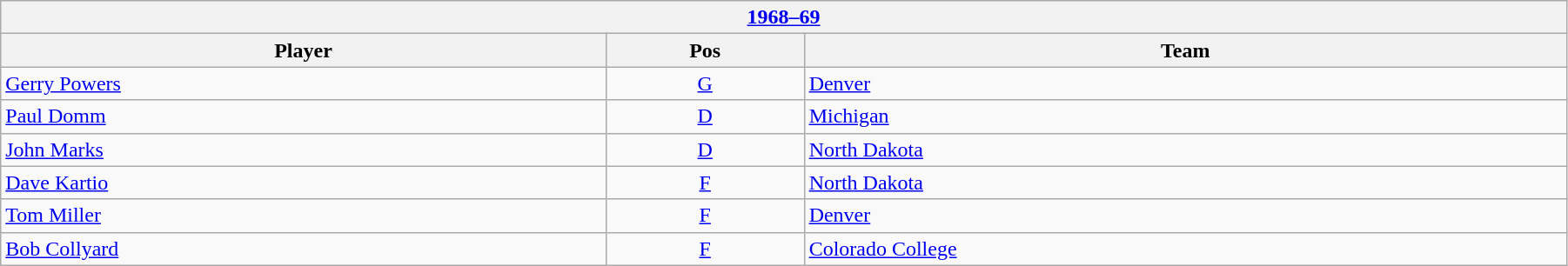<table class="wikitable" width=95%>
<tr>
<th colspan=3><a href='#'>1968–69</a></th>
</tr>
<tr>
<th>Player</th>
<th>Pos</th>
<th>Team</th>
</tr>
<tr>
<td><a href='#'>Gerry Powers</a></td>
<td align=center><a href='#'>G</a></td>
<td><a href='#'>Denver</a></td>
</tr>
<tr>
<td><a href='#'>Paul Domm</a></td>
<td align=center><a href='#'>D</a></td>
<td><a href='#'>Michigan</a></td>
</tr>
<tr>
<td><a href='#'>John Marks</a></td>
<td align=center><a href='#'>D</a></td>
<td><a href='#'>North Dakota</a></td>
</tr>
<tr>
<td><a href='#'>Dave Kartio</a></td>
<td align=center><a href='#'>F</a></td>
<td><a href='#'>North Dakota</a></td>
</tr>
<tr>
<td><a href='#'>Tom Miller</a></td>
<td align=center><a href='#'>F</a></td>
<td><a href='#'>Denver</a></td>
</tr>
<tr>
<td><a href='#'>Bob Collyard</a></td>
<td align=center><a href='#'>F</a></td>
<td><a href='#'>Colorado College</a></td>
</tr>
</table>
